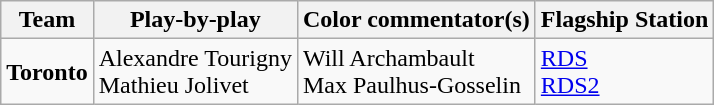<table class="wikitable">
<tr>
<th>Team</th>
<th>Play-by-play</th>
<th>Color commentator(s)</th>
<th>Flagship Station</th>
</tr>
<tr>
<td><strong>Toronto</strong></td>
<td>Alexandre Tourigny<br>Mathieu Jolivet</td>
<td>Will Archambault<br>Max Paulhus-Gosselin</td>
<td><a href='#'>RDS</a><br><a href='#'>RDS2</a></td>
</tr>
</table>
